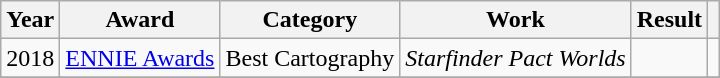<table class="wikitable sortable">
<tr>
<th>Year</th>
<th>Award</th>
<th>Category</th>
<th>Work</th>
<th>Result</th>
<th class="unsortable"></th>
</tr>
<tr>
<td>2018</td>
<td rowspan="1"><a href='#'>ENNIE Awards</a></td>
<td>Best Cartography</td>
<td><em>Starfinder Pact Worlds</em></td>
<td></td>
<td></td>
</tr>
<tr>
</tr>
</table>
